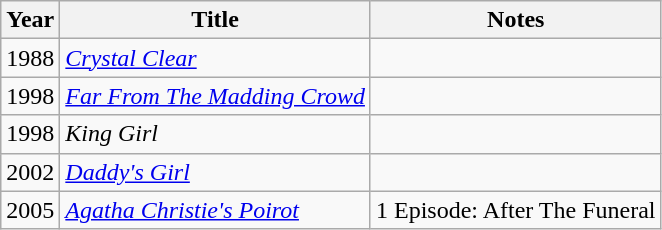<table class= "wikitable">
<tr>
<th>Year</th>
<th>Title</th>
<th>Notes</th>
</tr>
<tr>
<td>1988</td>
<td><a href='#'><em>Crystal Clear</em></a></td>
<td></td>
</tr>
<tr>
<td>1998</td>
<td><a href='#'><em>Far From The Madding Crowd</em></a></td>
<td></td>
</tr>
<tr>
<td>1998</td>
<td><em>King Girl</em></td>
<td></td>
</tr>
<tr>
<td>2002</td>
<td><a href='#'><em>Daddy's Girl</em></a></td>
<td></td>
</tr>
<tr>
<td>2005</td>
<td><em><a href='#'>Agatha Christie's Poirot</a></em></td>
<td>1 Episode: After The Funeral</td>
</tr>
</table>
